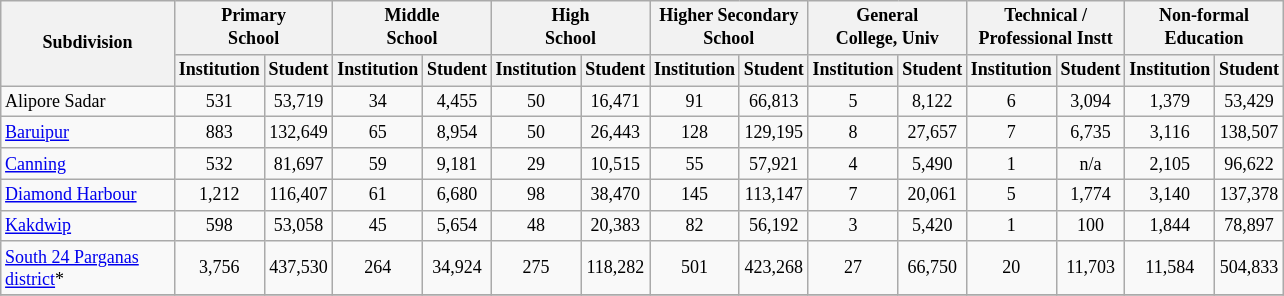<table class="wikitable" style="text-align:center;font-size: 9pt">
<tr>
<th width="110" rowspan="2">Subdivision</th>
<th colspan="2">Primary<br>School</th>
<th colspan="2">Middle<br>School</th>
<th colspan="2">High<br>School</th>
<th colspan="2">Higher Secondary<br>School</th>
<th colspan="2">General<br>College, Univ</th>
<th colspan="2">Technical /<br>Professional Instt</th>
<th colspan="2">Non-formal<br>Education</th>
</tr>
<tr>
<th width="30">Institution</th>
<th width="30">Student</th>
<th width="30">Institution</th>
<th width="30">Student</th>
<th width="30">Institution</th>
<th width="30">Student</th>
<th width="30">Institution</th>
<th width="30">Student</th>
<th width="30">Institution</th>
<th width="30">Student</th>
<th width="30">Institution</th>
<th width="30">Student</th>
<th width="30">Institution</th>
<th width="30">Student<br></th>
</tr>
<tr>
<td align=left>Alipore Sadar</td>
<td align="center">531</td>
<td align="center">53,719</td>
<td align="center">34</td>
<td align="center">4,455</td>
<td align="center">50</td>
<td align="center">16,471</td>
<td align="center">91</td>
<td align="center">66,813</td>
<td align="center">5</td>
<td align="center">8,122</td>
<td align="center">6</td>
<td align="center">3,094</td>
<td align="center">1,379</td>
<td align="center">53,429</td>
</tr>
<tr>
<td align=left><a href='#'>Baruipur</a></td>
<td align="center">883</td>
<td align="center">132,649</td>
<td align="center">65</td>
<td align="center">8,954</td>
<td align="center">50</td>
<td align="center">26,443</td>
<td align="center">128</td>
<td align="center">129,195</td>
<td align="center">8</td>
<td align="center">27,657</td>
<td align="center">7</td>
<td align="center">6,735</td>
<td align="center">3,116</td>
<td align="center">138,507</td>
</tr>
<tr>
<td align=left><a href='#'>Canning</a></td>
<td align="center">532</td>
<td align="center">81,697</td>
<td align="center">59</td>
<td align="center">9,181</td>
<td align="center">29</td>
<td align="center">10,515</td>
<td align="center">55</td>
<td align="center">57,921</td>
<td align="center">4</td>
<td align="center">5,490</td>
<td align="center">1</td>
<td align="center">n/a</td>
<td align="center">2,105</td>
<td align="center">96,622</td>
</tr>
<tr>
<td align=left><a href='#'>Diamond Harbour</a></td>
<td align="center">1,212</td>
<td align="center">116,407</td>
<td align="center">61</td>
<td align="center">6,680</td>
<td align="center">98</td>
<td align="center">38,470</td>
<td align="center">145</td>
<td align="center">113,147</td>
<td align="center">7</td>
<td align="center">20,061</td>
<td align="center">5</td>
<td align="center">1,774</td>
<td align="center">3,140</td>
<td align="center">137,378</td>
</tr>
<tr>
<td align=left><a href='#'>Kakdwip</a></td>
<td align="center">598</td>
<td align="center">53,058</td>
<td align="center">45</td>
<td align="center">5,654</td>
<td align="center">48</td>
<td align="center">20,383</td>
<td align="center">82</td>
<td align="center">56,192</td>
<td align="center">3</td>
<td align="center">5,420</td>
<td align="center">1</td>
<td align="center">100</td>
<td align="center">1,844</td>
<td align="center">78,897</td>
</tr>
<tr>
<td align=left><a href='#'>South 24 Parganas district</a>*</td>
<td align="center">3,756</td>
<td align="center">437,530</td>
<td align="center">264</td>
<td align="center">34,924</td>
<td align="center">275</td>
<td align="center">118,282</td>
<td align="center">501</td>
<td align="center">423,268</td>
<td align="center">27</td>
<td align="center">66,750</td>
<td align="center">20</td>
<td align="center">11,703</td>
<td align="center">11,584</td>
<td align="center">504,833</td>
</tr>
<tr>
</tr>
</table>
